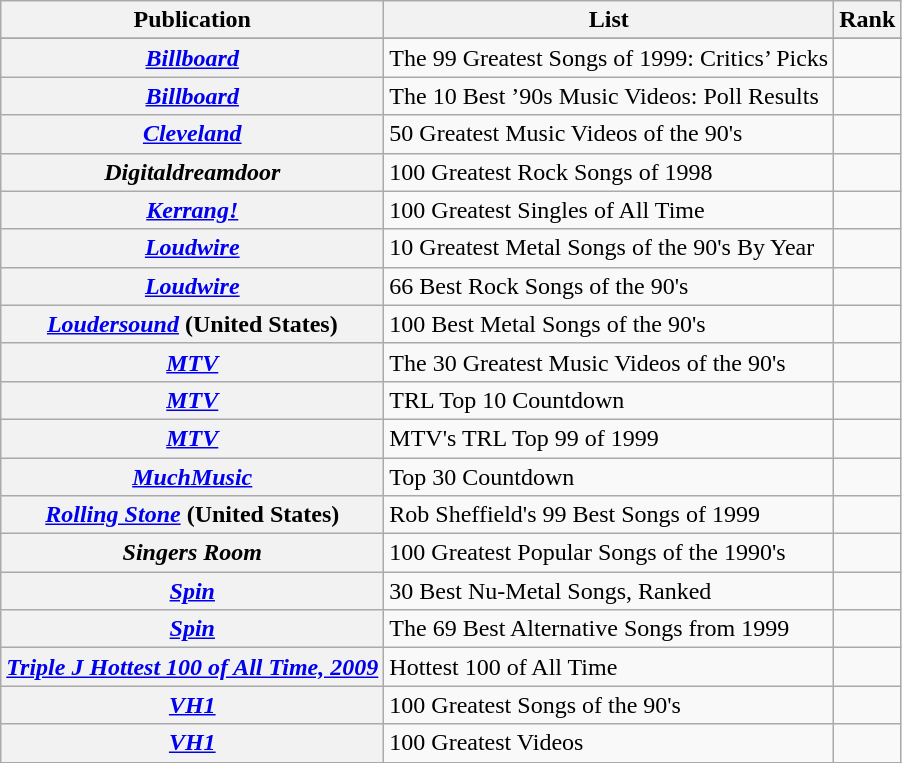<table class="wikitable sortable plainrowheaders">
<tr>
<th>Publication</th>
<th>List</th>
<th>Rank</th>
</tr>
<tr>
</tr>
<tr>
<th scope="row"><em><a href='#'>Billboard</a></em></th>
<td>The 99 Greatest Songs of 1999: Critics’ Picks</td>
<td></td>
</tr>
<tr>
<th scope="row"><em><a href='#'>Billboard</a></em></th>
<td>The 10 Best ’90s Music Videos: Poll Results</td>
<td></td>
</tr>
<tr>
<th scope="row"><em><a href='#'>Cleveland</a></em></th>
<td>50 Greatest Music Videos of the 90's</td>
<td></td>
</tr>
<tr>
<th scope="row"><em>Digitaldreamdoor</em></th>
<td>100 Greatest Rock Songs of 1998</td>
<td></td>
</tr>
<tr>
<th scope="row"><em><a href='#'>Kerrang!</a></em></th>
<td>100 Greatest Singles of All Time</td>
<td></td>
</tr>
<tr>
<th scope="row"><em><a href='#'>Loudwire</a></em></th>
<td>10 Greatest Metal Songs of the 90's By Year</td>
<td></td>
</tr>
<tr>
<th scope="row"><em><a href='#'>Loudwire</a></em></th>
<td>66 Best Rock Songs of the 90's</td>
<td></td>
</tr>
<tr>
<th scope="row"><em><a href='#'>Loudersound</a></em> (United States)</th>
<td>100 Best Metal Songs of the 90's</td>
<td></td>
</tr>
<tr>
<th scope="row"><em><a href='#'>MTV</a></em></th>
<td>The 30 Greatest Music Videos of the 90's</td>
<td></td>
</tr>
<tr>
<th scope="row"><em><a href='#'>MTV</a></em></th>
<td>TRL Top 10 Countdown</td>
<td></td>
</tr>
<tr>
<th scope="row"><em><a href='#'>MTV</a></em></th>
<td>MTV's TRL Top 99 of 1999</td>
<td></td>
</tr>
<tr>
<th scope="row"><em><a href='#'>MuchMusic</a></em></th>
<td>Top 30 Countdown</td>
<td></td>
</tr>
<tr>
<th scope="row"><em><a href='#'>Rolling Stone</a></em> (United States)</th>
<td>Rob Sheffield's 99 Best Songs of 1999</td>
<td></td>
</tr>
<tr>
<th scope="row"><em>Singers Room</em></th>
<td>100 Greatest Popular Songs of the 1990's</td>
<td></td>
</tr>
<tr>
<th scope="row"><em><a href='#'>Spin</a></em></th>
<td>30 Best Nu-Metal Songs, Ranked</td>
<td></td>
</tr>
<tr>
<th scope="row"><em><a href='#'>Spin</a></em></th>
<td>The 69 Best Alternative Songs from 1999</td>
<td></td>
</tr>
<tr>
<th scope="row"><em><a href='#'>Triple J Hottest 100 of All Time, 2009</a></em></th>
<td>Hottest 100 of All Time</td>
<td></td>
</tr>
<tr>
<th scope="row"><em><a href='#'>VH1</a></em></th>
<td>100 Greatest Songs of the 90's</td>
<td></td>
</tr>
<tr>
<th scope="row"><em><a href='#'>VH1</a></em></th>
<td>100 Greatest Videos</td>
<td></td>
</tr>
<tr>
</tr>
</table>
